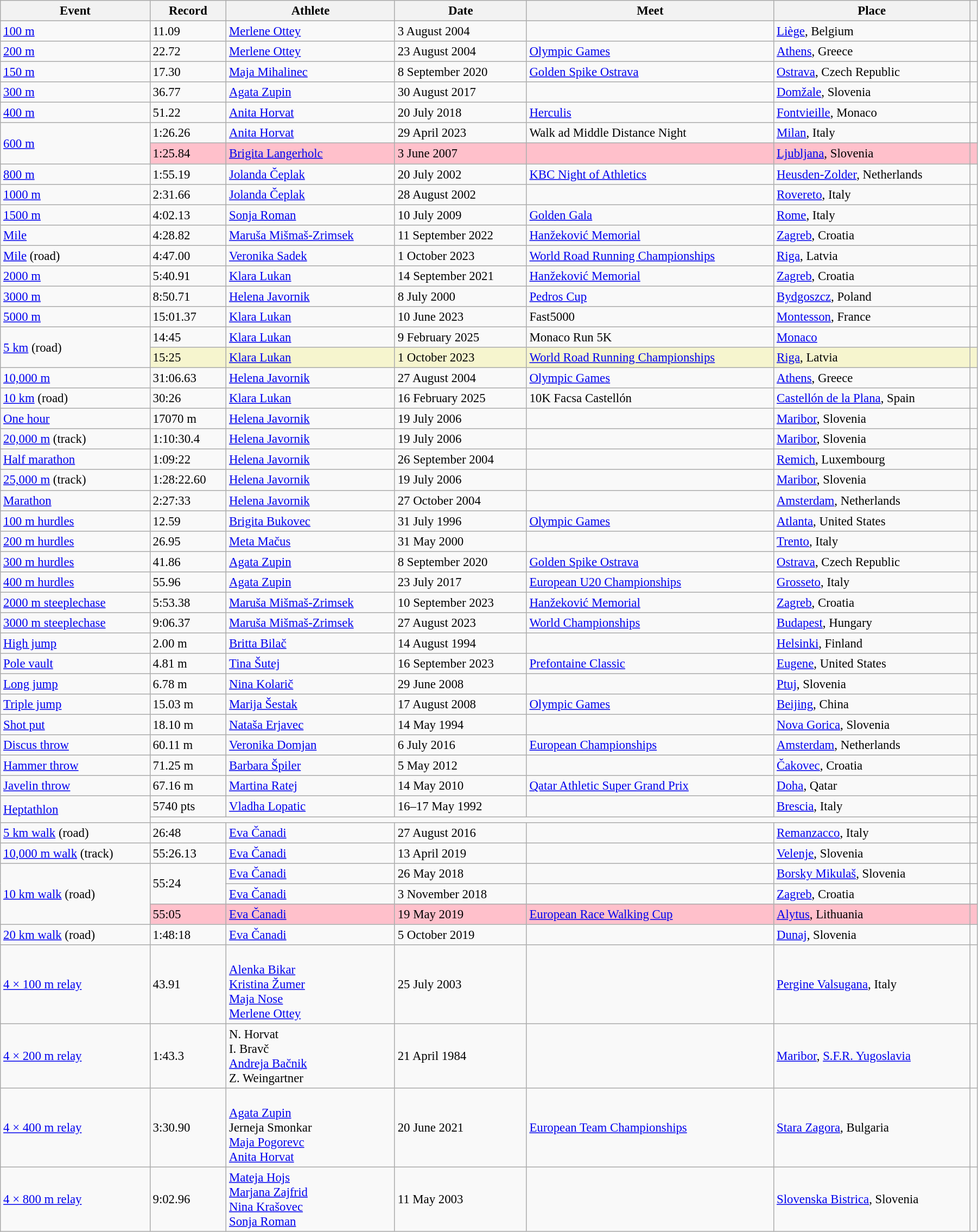<table class="wikitable" style="font-size:95%; width: 95%;">
<tr>
<th>Event</th>
<th>Record</th>
<th>Athlete</th>
<th>Date</th>
<th>Meet</th>
<th>Place</th>
<th></th>
</tr>
<tr>
<td><a href='#'>100 m</a></td>
<td>11.09 </td>
<td><a href='#'>Merlene Ottey</a></td>
<td>3 August 2004</td>
<td></td>
<td><a href='#'>Liège</a>, Belgium</td>
<td></td>
</tr>
<tr>
<td><a href='#'>200 m</a></td>
<td>22.72 </td>
<td><a href='#'>Merlene Ottey</a></td>
<td>23 August 2004</td>
<td><a href='#'>Olympic Games</a></td>
<td><a href='#'>Athens</a>, Greece</td>
<td></td>
</tr>
<tr>
<td><a href='#'>150 m</a></td>
<td>17.30 </td>
<td><a href='#'>Maja Mihalinec</a></td>
<td>8 September 2020</td>
<td><a href='#'>Golden Spike Ostrava</a></td>
<td><a href='#'>Ostrava</a>, Czech Republic</td>
<td></td>
</tr>
<tr>
<td><a href='#'>300 m</a></td>
<td>36.77</td>
<td><a href='#'>Agata Zupin</a></td>
<td>30 August 2017</td>
<td></td>
<td><a href='#'>Domžale</a>, Slovenia</td>
<td></td>
</tr>
<tr>
<td><a href='#'>400 m</a></td>
<td>51.22</td>
<td><a href='#'>Anita Horvat</a></td>
<td>20 July 2018</td>
<td><a href='#'>Herculis</a></td>
<td><a href='#'>Fontvieille</a>, Monaco</td>
<td></td>
</tr>
<tr>
<td rowspan=2><a href='#'>600 m</a></td>
<td>1:26.26</td>
<td><a href='#'>Anita Horvat</a></td>
<td>29 April 2023</td>
<td>Walk ad Middle Distance Night</td>
<td><a href='#'>Milan</a>, Italy</td>
<td></td>
</tr>
<tr style="background:pink">
<td>1:25.84</td>
<td><a href='#'>Brigita Langerholc</a></td>
<td>3 June 2007</td>
<td></td>
<td><a href='#'>Ljubljana</a>, Slovenia</td>
<td></td>
</tr>
<tr>
<td><a href='#'>800 m</a></td>
<td>1:55.19</td>
<td><a href='#'>Jolanda Čeplak</a></td>
<td>20 July 2002</td>
<td><a href='#'>KBC Night of Athletics</a></td>
<td><a href='#'>Heusden-Zolder</a>, Netherlands</td>
<td></td>
</tr>
<tr>
<td><a href='#'>1000 m</a></td>
<td>2:31.66</td>
<td><a href='#'>Jolanda Čeplak</a></td>
<td>28 August 2002</td>
<td></td>
<td><a href='#'>Rovereto</a>, Italy</td>
<td></td>
</tr>
<tr>
<td><a href='#'>1500 m</a></td>
<td>4:02.13</td>
<td><a href='#'>Sonja Roman</a></td>
<td>10 July 2009</td>
<td><a href='#'>Golden Gala</a></td>
<td><a href='#'>Rome</a>, Italy</td>
<td></td>
</tr>
<tr>
<td><a href='#'>Mile</a></td>
<td>4:28.82</td>
<td><a href='#'>Maruša Mišmaš-Zrimsek</a></td>
<td>11 September 2022</td>
<td><a href='#'>Hanžeković Memorial</a></td>
<td><a href='#'>Zagreb</a>, Croatia</td>
</tr>
<tr>
<td><a href='#'>Mile</a> (road)</td>
<td>4:47.00 </td>
<td><a href='#'>Veronika Sadek</a></td>
<td>1 October 2023</td>
<td><a href='#'>World Road Running Championships</a></td>
<td><a href='#'>Riga</a>, Latvia</td>
<td></td>
</tr>
<tr>
<td><a href='#'>2000 m</a></td>
<td>5:40.91</td>
<td><a href='#'>Klara Lukan</a></td>
<td>14 September 2021</td>
<td><a href='#'>Hanžeković Memorial</a></td>
<td><a href='#'>Zagreb</a>, Croatia</td>
<td></td>
</tr>
<tr>
<td><a href='#'>3000 m</a></td>
<td>8:50.71</td>
<td><a href='#'>Helena Javornik</a></td>
<td>8 July 2000</td>
<td><a href='#'>Pedros Cup</a></td>
<td><a href='#'>Bydgoszcz</a>, Poland</td>
<td></td>
</tr>
<tr>
<td><a href='#'>5000 m</a></td>
<td>15:01.37</td>
<td><a href='#'>Klara Lukan</a></td>
<td>10 June 2023</td>
<td>Fast5000</td>
<td><a href='#'>Montesson</a>, France</td>
<td></td>
</tr>
<tr>
<td rowspan=2><a href='#'>5 km</a> (road)</td>
<td>14:45 </td>
<td><a href='#'>Klara Lukan</a></td>
<td>9 February 2025</td>
<td>Monaco Run 5K</td>
<td><a href='#'>Monaco</a></td>
<td></td>
</tr>
<tr style="background:#f6F5CE;">
<td>15:25 </td>
<td><a href='#'>Klara Lukan</a></td>
<td>1 October 2023</td>
<td><a href='#'>World Road Running Championships</a></td>
<td><a href='#'>Riga</a>, Latvia</td>
<td></td>
</tr>
<tr>
<td><a href='#'>10,000 m</a></td>
<td>31:06.63</td>
<td><a href='#'>Helena Javornik</a></td>
<td>27 August 2004</td>
<td><a href='#'>Olympic Games</a></td>
<td><a href='#'>Athens</a>, Greece</td>
<td></td>
</tr>
<tr>
<td><a href='#'>10 km</a> (road)</td>
<td>30:26</td>
<td><a href='#'>Klara Lukan</a></td>
<td>16 February 2025</td>
<td>10K Facsa Castellón</td>
<td><a href='#'>Castellón de la Plana</a>, Spain</td>
<td></td>
</tr>
<tr>
<td><a href='#'>One hour</a></td>
<td>17070 m</td>
<td><a href='#'>Helena Javornik</a></td>
<td>19 July 2006</td>
<td></td>
<td><a href='#'>Maribor</a>, Slovenia</td>
<td></td>
</tr>
<tr>
<td><a href='#'>20,000 m</a> (track)</td>
<td>1:10:30.4</td>
<td><a href='#'>Helena Javornik</a></td>
<td>19 July 2006</td>
<td></td>
<td><a href='#'>Maribor</a>, Slovenia</td>
<td></td>
</tr>
<tr>
<td><a href='#'>Half marathon</a></td>
<td>1:09:22</td>
<td><a href='#'>Helena Javornik</a></td>
<td>26 September 2004</td>
<td></td>
<td><a href='#'>Remich</a>, Luxembourg</td>
<td></td>
</tr>
<tr>
<td><a href='#'>25,000 m</a> (track)</td>
<td>1:28:22.60</td>
<td><a href='#'>Helena Javornik</a></td>
<td>19 July 2006</td>
<td></td>
<td><a href='#'>Maribor</a>, Slovenia</td>
<td></td>
</tr>
<tr>
<td><a href='#'>Marathon</a></td>
<td>2:27:33</td>
<td><a href='#'>Helena Javornik</a></td>
<td>27 October 2004</td>
<td></td>
<td><a href='#'>Amsterdam</a>, Netherlands</td>
<td></td>
</tr>
<tr>
<td><a href='#'>100 m hurdles</a></td>
<td>12.59 </td>
<td><a href='#'>Brigita Bukovec</a></td>
<td>31 July 1996</td>
<td><a href='#'>Olympic Games</a></td>
<td><a href='#'>Atlanta</a>, United States</td>
<td></td>
</tr>
<tr>
<td><a href='#'>200 m hurdles</a></td>
<td>26.95 </td>
<td><a href='#'>Meta Mačus</a></td>
<td>31 May 2000</td>
<td></td>
<td><a href='#'>Trento</a>, Italy</td>
<td></td>
</tr>
<tr>
<td><a href='#'>300 m hurdles</a></td>
<td>41.86</td>
<td><a href='#'>Agata Zupin</a></td>
<td>8 September 2020</td>
<td><a href='#'>Golden Spike Ostrava</a></td>
<td><a href='#'>Ostrava</a>, Czech Republic</td>
<td></td>
</tr>
<tr>
<td><a href='#'>400 m hurdles</a></td>
<td>55.96</td>
<td><a href='#'>Agata Zupin</a></td>
<td>23 July 2017</td>
<td><a href='#'>European U20 Championships</a></td>
<td><a href='#'>Grosseto</a>, Italy</td>
<td></td>
</tr>
<tr>
<td><a href='#'>2000 m steeplechase</a></td>
<td>5:53.38</td>
<td><a href='#'>Maruša Mišmaš-Zrimsek</a></td>
<td>10 September 2023</td>
<td><a href='#'>Hanžeković Memorial</a></td>
<td><a href='#'>Zagreb</a>, Croatia</td>
<td></td>
</tr>
<tr>
<td><a href='#'>3000 m steeplechase</a></td>
<td>9:06.37</td>
<td><a href='#'>Maruša Mišmaš-Zrimsek</a></td>
<td>27 August 2023</td>
<td><a href='#'>World Championships</a></td>
<td><a href='#'>Budapest</a>, Hungary</td>
<td></td>
</tr>
<tr>
<td><a href='#'>High jump</a></td>
<td>2.00 m</td>
<td><a href='#'>Britta Bilač</a></td>
<td>14 August 1994</td>
<td></td>
<td><a href='#'>Helsinki</a>, Finland</td>
<td></td>
</tr>
<tr>
<td><a href='#'>Pole vault</a></td>
<td>4.81 m</td>
<td><a href='#'>Tina Šutej</a></td>
<td>16 September 2023</td>
<td><a href='#'>Prefontaine Classic</a></td>
<td><a href='#'>Eugene</a>, United States</td>
<td></td>
</tr>
<tr>
<td><a href='#'>Long jump</a></td>
<td>6.78 m </td>
<td><a href='#'>Nina Kolarič</a></td>
<td>29 June 2008</td>
<td></td>
<td><a href='#'>Ptuj</a>, Slovenia</td>
<td></td>
</tr>
<tr>
<td><a href='#'>Triple jump</a></td>
<td>15.03 m </td>
<td><a href='#'>Marija Šestak</a></td>
<td>17 August 2008</td>
<td><a href='#'>Olympic Games</a></td>
<td><a href='#'>Beijing</a>, China</td>
<td></td>
</tr>
<tr>
<td><a href='#'>Shot put</a></td>
<td>18.10 m</td>
<td><a href='#'>Nataša Erjavec</a></td>
<td>14 May 1994</td>
<td></td>
<td><a href='#'>Nova Gorica</a>, Slovenia</td>
<td></td>
</tr>
<tr>
<td><a href='#'>Discus throw</a></td>
<td>60.11 m</td>
<td><a href='#'>Veronika Domjan</a></td>
<td>6 July 2016</td>
<td><a href='#'>European Championships</a></td>
<td><a href='#'>Amsterdam</a>, Netherlands</td>
<td></td>
</tr>
<tr>
<td><a href='#'>Hammer throw</a></td>
<td>71.25 m</td>
<td><a href='#'>Barbara Špiler</a></td>
<td>5 May 2012</td>
<td></td>
<td><a href='#'>Čakovec</a>, Croatia</td>
<td></td>
</tr>
<tr>
<td><a href='#'>Javelin throw</a></td>
<td>67.16 m</td>
<td><a href='#'>Martina Ratej</a></td>
<td>14 May 2010</td>
<td><a href='#'>Qatar Athletic Super Grand Prix</a></td>
<td><a href='#'>Doha</a>, Qatar</td>
<td></td>
</tr>
<tr>
<td rowspan=2><a href='#'>Heptathlon</a></td>
<td>5740 pts</td>
<td><a href='#'>Vladha Lopatic</a></td>
<td>16–17 May 1992</td>
<td></td>
<td><a href='#'>Brescia</a>, Italy</td>
<td></td>
</tr>
<tr>
<td colspan=5></td>
<td></td>
</tr>
<tr>
<td><a href='#'>5 km walk</a> (road)</td>
<td>26:48</td>
<td><a href='#'>Eva Čanadi</a></td>
<td>27 August 2016</td>
<td></td>
<td><a href='#'>Remanzacco</a>, Italy</td>
<td></td>
</tr>
<tr>
<td><a href='#'>10,000 m walk</a> (track)</td>
<td>55:26.13</td>
<td><a href='#'>Eva Čanadi</a></td>
<td>13 April 2019</td>
<td></td>
<td><a href='#'>Velenje</a>, Slovenia</td>
<td></td>
</tr>
<tr>
<td rowspan=3><a href='#'>10 km walk</a> (road)</td>
<td rowspan=2>55:24</td>
<td><a href='#'>Eva Čanadi</a></td>
<td>26 May 2018</td>
<td></td>
<td><a href='#'>Borsky Mikulaš</a>, Slovenia</td>
<td></td>
</tr>
<tr>
<td><a href='#'>Eva Čanadi</a></td>
<td>3 November 2018</td>
<td></td>
<td><a href='#'>Zagreb</a>, Croatia</td>
<td></td>
</tr>
<tr style="background:pink">
<td>55:05</td>
<td><a href='#'>Eva Čanadi</a></td>
<td>19 May 2019</td>
<td><a href='#'>European Race Walking Cup</a></td>
<td><a href='#'>Alytus</a>, Lithuania</td>
<td></td>
</tr>
<tr>
<td><a href='#'>20 km walk</a> (road)</td>
<td>1:48:18</td>
<td><a href='#'>Eva Čanadi</a></td>
<td>5 October 2019</td>
<td></td>
<td><a href='#'>Dunaj</a>, Slovenia</td>
<td></td>
</tr>
<tr>
<td><a href='#'>4 × 100 m relay</a></td>
<td>43.91</td>
<td><br><a href='#'>Alenka Bikar</a><br><a href='#'>Kristina Žumer</a><br><a href='#'>Maja Nose</a><br><a href='#'>Merlene Ottey</a></td>
<td>25 July 2003</td>
<td></td>
<td><a href='#'>Pergine Valsugana</a>, Italy</td>
<td></td>
</tr>
<tr>
<td><a href='#'>4 × 200 m relay</a></td>
<td>1:43.3</td>
<td>N. Horvat<br>I. Bravč<br><a href='#'>Andreja Bačnik</a><br>Z. Weingartner</td>
<td>21 April 1984</td>
<td></td>
<td><a href='#'>Maribor</a>, <a href='#'>S.F.R. Yugoslavia</a></td>
<td></td>
</tr>
<tr>
<td><a href='#'>4 × 400 m relay</a></td>
<td>3:30.90</td>
<td><br><a href='#'>Agata Zupin</a><br>Jerneja Smonkar<br><a href='#'>Maja Pogorevc</a><br><a href='#'>Anita Horvat</a></td>
<td>20 June 2021</td>
<td><a href='#'>European Team Championships</a></td>
<td><a href='#'>Stara Zagora</a>, Bulgaria</td>
<td></td>
</tr>
<tr>
<td><a href='#'>4 × 800 m relay</a></td>
<td>9:02.96</td>
<td><a href='#'>Mateja Hojs</a><br><a href='#'>Marjana Zajfrid</a><br><a href='#'>Nina Krašovec</a><br><a href='#'>Sonja Roman</a></td>
<td>11 May 2003</td>
<td></td>
<td><a href='#'>Slovenska Bistrica</a>, Slovenia</td>
<td></td>
</tr>
</table>
